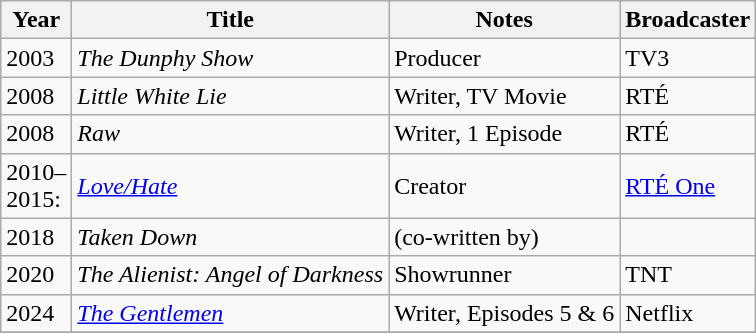<table class="wikitable">
<tr>
<th style="width:33px;">Year</th>
<th>Title</th>
<th>Notes</th>
<th>Broadcaster</th>
</tr>
<tr>
<td>2003</td>
<td><em>The Dunphy Show</em></td>
<td>Producer</td>
<td>TV3</td>
</tr>
<tr>
<td>2008</td>
<td><em>Little White Lie</em></td>
<td>Writer, TV Movie</td>
<td>RTÉ</td>
</tr>
<tr>
<td>2008</td>
<td><em>Raw</em></td>
<td>Writer, 1 Episode</td>
<td>RTÉ</td>
</tr>
<tr>
<td>2010–2015:</td>
<td><em><a href='#'>Love/Hate</a></em></td>
<td>Creator</td>
<td><a href='#'>RTÉ One</a></td>
</tr>
<tr>
<td>2018</td>
<td><em>Taken Down</em></td>
<td>(co-written by)</td>
<td></td>
</tr>
<tr>
<td>2020</td>
<td><em>The Alienist: Angel of Darkness</em></td>
<td>Showrunner</td>
<td>TNT</td>
</tr>
<tr>
<td>2024</td>
<td><em><a href='#'>The Gentlemen</a></em></td>
<td>Writer, Episodes 5 & 6</td>
<td>Netflix</td>
</tr>
<tr>
</tr>
</table>
